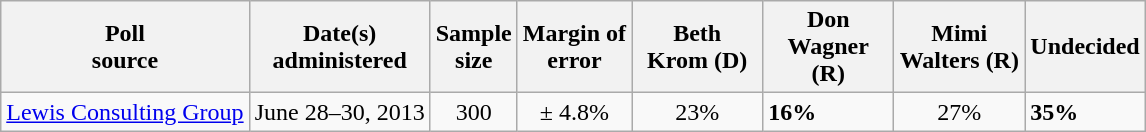<table class="wikitable">
<tr>
<th>Poll<br>source</th>
<th>Date(s)<br>administered</th>
<th>Sample<br>size</th>
<th>Margin of<br>error</th>
<th style="width:80px;">Beth<br>Krom (D)</th>
<th style="width:80px;">Don<br>Wagner (R)</th>
<th style="width:80px;">Mimi<br>Walters (R)</th>
<th>Undecided</th>
</tr>
<tr>
<td><a href='#'>Lewis Consulting Group</a></td>
<td align=center>June 28–30, 2013</td>
<td align=center>300</td>
<td align=center>± 4.8%</td>
<td align=center>23%</td>
<td><strong>16%</strong></td>
<td align=center>27%</td>
<td><strong>35%</strong></td>
</tr>
</table>
